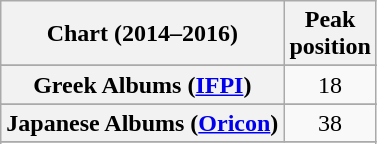<table class="wikitable sortable plainrowheaders" style="text-align:center">
<tr>
<th scope="col">Chart (2014–2016)</th>
<th scope="col">Peak<br>position</th>
</tr>
<tr>
</tr>
<tr>
</tr>
<tr>
</tr>
<tr>
</tr>
<tr>
</tr>
<tr>
</tr>
<tr>
</tr>
<tr>
</tr>
<tr>
<th scope="row">Greek Albums (<a href='#'>IFPI</a>)</th>
<td>18</td>
</tr>
<tr>
</tr>
<tr>
<th scope="row">Japanese Albums (<a href='#'>Oricon</a>)</th>
<td>38</td>
</tr>
<tr>
</tr>
<tr>
</tr>
<tr>
</tr>
<tr>
</tr>
</table>
